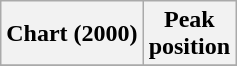<table class="wikitable sortable">
<tr>
<th align="left">Chart (2000)</th>
<th align="center">Peak<br>position</th>
</tr>
<tr>
</tr>
</table>
